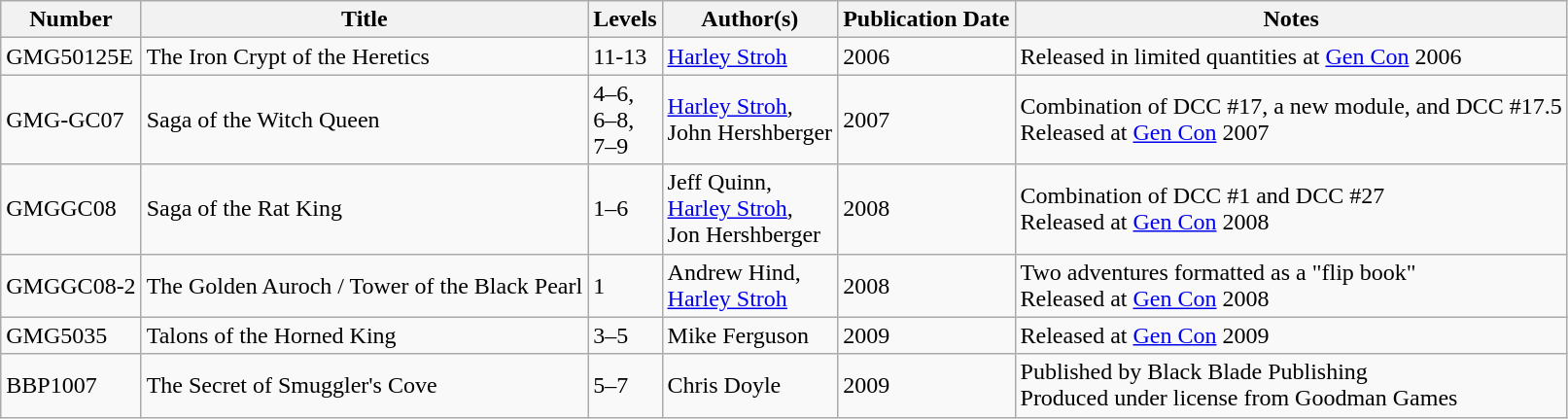<table class="wikitable sortable">
<tr>
<th>Number</th>
<th>Title</th>
<th>Levels</th>
<th>Author(s)</th>
<th>Publication Date</th>
<th>Notes</th>
</tr>
<tr>
<td>GMG50125E</td>
<td>The Iron Crypt of the Heretics</td>
<td>11-13</td>
<td><a href='#'>Harley Stroh</a></td>
<td>2006</td>
<td>Released in limited quantities at <a href='#'>Gen Con</a> 2006</td>
</tr>
<tr>
<td>GMG-GC07</td>
<td>Saga of the Witch Queen</td>
<td>4–6,<br>6–8,<br>7–9</td>
<td><a href='#'>Harley Stroh</a>,<br>John Hershberger</td>
<td>2007</td>
<td>Combination of DCC #17, a new module, and DCC #17.5<br>Released at <a href='#'>Gen Con</a> 2007</td>
</tr>
<tr>
<td>GMGGC08</td>
<td>Saga of the Rat King</td>
<td>1–6</td>
<td>Jeff Quinn,<br><a href='#'>Harley Stroh</a>,<br>Jon Hershberger</td>
<td>2008</td>
<td>Combination of DCC #1 and DCC #27<br>Released at <a href='#'>Gen Con</a> 2008</td>
</tr>
<tr>
<td>GMGGC08-2</td>
<td>The Golden Auroch / Tower of the Black Pearl</td>
<td>1</td>
<td>Andrew Hind,<br><a href='#'>Harley Stroh</a></td>
<td>2008</td>
<td>Two adventures formatted as a "flip book"<br>Released at <a href='#'>Gen Con</a> 2008</td>
</tr>
<tr>
<td>GMG5035</td>
<td>Talons of the Horned King</td>
<td>3–5</td>
<td>Mike Ferguson</td>
<td>2009</td>
<td>Released at <a href='#'>Gen Con</a> 2009</td>
</tr>
<tr>
<td>BBP1007</td>
<td>The Secret of Smuggler's Cove</td>
<td>5–7</td>
<td>Chris Doyle</td>
<td>2009</td>
<td>Published by Black Blade Publishing<br>Produced under license from Goodman Games</td>
</tr>
</table>
